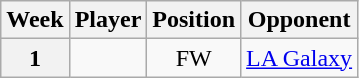<table class="wikitable plainrowheaders sortable">
<tr>
<th scope=col>Week</th>
<th scope=col>Player</th>
<th scope=col>Position</th>
<th scope=col>Opponent</th>
</tr>
<tr>
<th scope=row style=text-align:center>1</th>
<td></td>
<td align=center>FW</td>
<td><a href='#'>LA Galaxy</a></td>
</tr>
</table>
